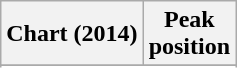<table class="wikitable">
<tr>
<th>Chart (2014)</th>
<th>Peak<br>position</th>
</tr>
<tr>
</tr>
<tr>
</tr>
<tr>
</tr>
</table>
